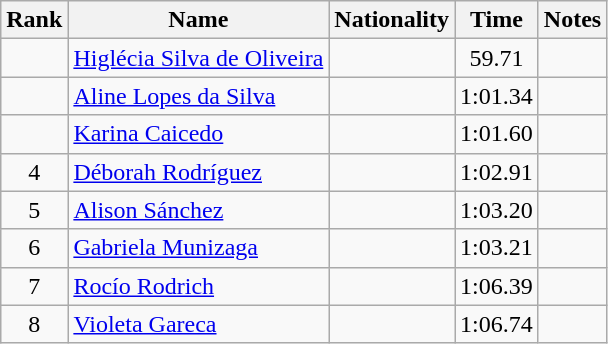<table class="wikitable sortable" style="text-align:center">
<tr>
<th>Rank</th>
<th>Name</th>
<th>Nationality</th>
<th>Time</th>
<th>Notes</th>
</tr>
<tr>
<td align=center></td>
<td align=left><a href='#'>Higlécia Silva de Oliveira</a></td>
<td align=left></td>
<td>59.71</td>
<td></td>
</tr>
<tr>
<td align=center></td>
<td align=left><a href='#'>Aline Lopes da Silva</a></td>
<td align=left></td>
<td>1:01.34</td>
<td></td>
</tr>
<tr>
<td align=center></td>
<td align=left><a href='#'>Karina Caicedo</a></td>
<td align=left></td>
<td>1:01.60</td>
<td></td>
</tr>
<tr>
<td align=center>4</td>
<td align=left><a href='#'>Déborah Rodríguez</a></td>
<td align=left></td>
<td>1:02.91</td>
<td></td>
</tr>
<tr>
<td align=center>5</td>
<td align=left><a href='#'>Alison Sánchez</a></td>
<td align=left></td>
<td>1:03.20</td>
<td></td>
</tr>
<tr>
<td align=center>6</td>
<td align=left><a href='#'>Gabriela Munizaga</a></td>
<td align=left></td>
<td>1:03.21</td>
<td></td>
</tr>
<tr>
<td align=center>7</td>
<td align=left><a href='#'>Rocío Rodrich</a></td>
<td align=left></td>
<td>1:06.39</td>
<td></td>
</tr>
<tr>
<td align=center>8</td>
<td align=left><a href='#'>Violeta Gareca</a></td>
<td align=left></td>
<td>1:06.74</td>
<td></td>
</tr>
</table>
